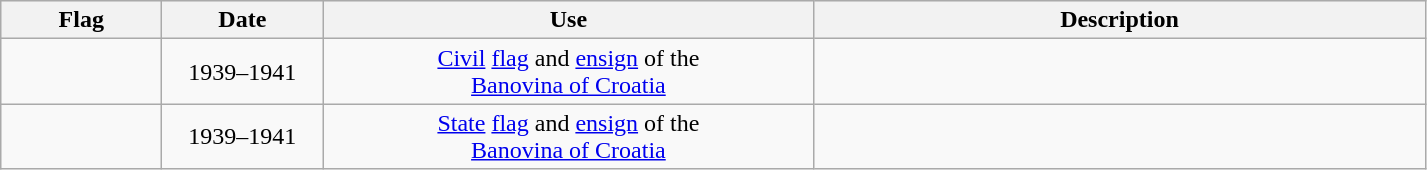<table class="wikitable" style="text-align:center;">
<tr style="background:#efefef;">
<th style="width:100px;">Flag</th>
<th style="width:100px;">Date</th>
<th style="width:320px; text-align:center;">Use</th>
<th style="width:400px; text-align:center;">Description</th>
</tr>
<tr>
<td></td>
<td>1939–1941</td>
<td><a href='#'>Civil</a> <a href='#'>flag</a> and <a href='#'>ensign</a> of the<br><a href='#'>Banovina of Croatia</a>  </td>
<td></td>
</tr>
<tr>
<td></td>
<td>1939–1941</td>
<td><a href='#'>State</a> <a href='#'>flag</a> and <a href='#'>ensign</a> of the<br><a href='#'>Banovina of Croatia</a>  </td>
<td></td>
</tr>
</table>
